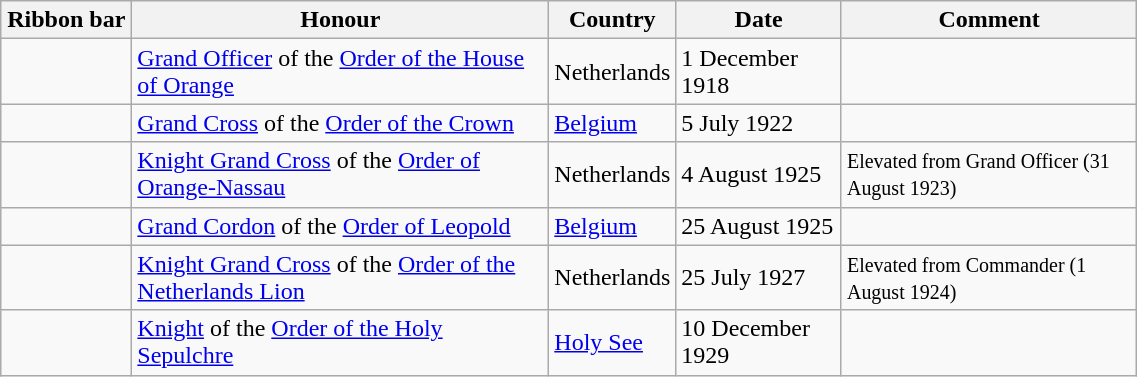<table class="wikitable" style="width:60%;">
<tr>
<th style="width:80px;">Ribbon bar</th>
<th>Honour</th>
<th>Country</th>
<th>Date</th>
<th>Comment</th>
</tr>
<tr>
<td></td>
<td><a href='#'>Grand Officer</a> of the <a href='#'>Order of the House of Orange</a></td>
<td>Netherlands</td>
<td>1 December 1918</td>
<td></td>
</tr>
<tr>
<td></td>
<td><a href='#'>Grand Cross</a> of the <a href='#'>Order of the Crown</a></td>
<td><a href='#'>Belgium</a></td>
<td>5 July 1922</td>
<td></td>
</tr>
<tr>
<td></td>
<td><a href='#'>Knight Grand Cross</a> of the <a href='#'>Order of Orange-Nassau</a></td>
<td>Netherlands</td>
<td>4 August 1925</td>
<td><small>Elevated from Grand Officer (31 August 1923)</small></td>
</tr>
<tr>
<td></td>
<td><a href='#'>Grand Cordon</a> of the <a href='#'>Order of Leopold</a></td>
<td><a href='#'>Belgium</a></td>
<td>25 August 1925</td>
<td></td>
</tr>
<tr>
<td></td>
<td><a href='#'>Knight Grand Cross</a> of the <a href='#'>Order of the Netherlands Lion</a></td>
<td>Netherlands</td>
<td>25 July 1927</td>
<td><small>Elevated from Commander (1 August 1924)</small></td>
</tr>
<tr>
<td></td>
<td><a href='#'>Knight</a> of the <a href='#'>Order of the Holy Sepulchre</a></td>
<td><a href='#'>Holy See</a></td>
<td>10 December 1929</td>
<td></td>
</tr>
</table>
